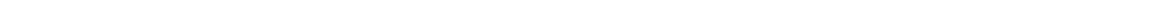<table style="width:1000px; text-align:center;">
<tr style="color:white;">
<td style="background:"><strong>63.9%</strong></td>
<td style="background:">4.2%</td>
<td style="background:">22.5%</td>
<td style="background:">9.4%</td>
</tr>
<tr>
<td></td>
<td></td>
<td></td>
<td></td>
</tr>
</table>
